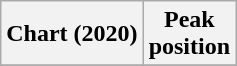<table class="wikitable plainrowheaders" style="text-align:center">
<tr>
<th scope="col">Chart (2020)</th>
<th scope="col">Peak<br>position</th>
</tr>
<tr>
</tr>
</table>
